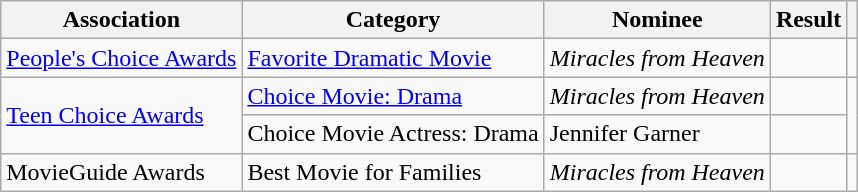<table class="wikitable">
<tr>
<th>Association</th>
<th>Category</th>
<th>Nominee</th>
<th>Result</th>
<th></th>
</tr>
<tr>
<td><a href='#'>People's Choice Awards</a></td>
<td><a href='#'>Favorite Dramatic Movie</a></td>
<td><em>Miracles from Heaven</em></td>
<td></td>
<td></td>
</tr>
<tr>
<td rowspan="2"><a href='#'>Teen Choice Awards</a></td>
<td><a href='#'>Choice Movie: Drama</a></td>
<td><em>Miracles from Heaven</em></td>
<td></td>
<td rowspan="2"></td>
</tr>
<tr>
<td>Choice Movie Actress: Drama</td>
<td>Jennifer Garner</td>
<td></td>
</tr>
<tr>
<td>MovieGuide Awards</td>
<td>Best Movie for Families</td>
<td><em>Miracles from Heaven</em></td>
<td></td>
<td></td>
</tr>
</table>
